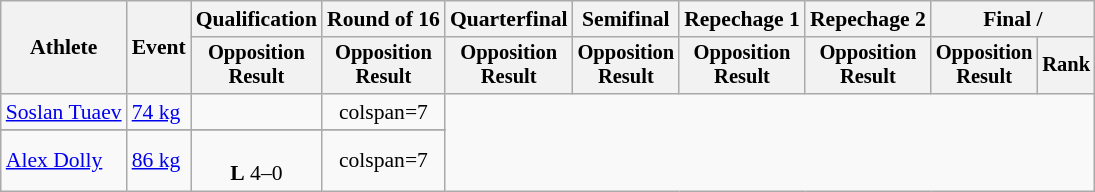<table class="wikitable" style="font-size:90%">
<tr>
<th rowspan="2">Athlete</th>
<th rowspan="2">Event</th>
<th>Qualification</th>
<th>Round of 16</th>
<th>Quarterfinal</th>
<th>Semifinal</th>
<th>Repechage 1</th>
<th>Repechage 2</th>
<th colspan=2>Final / </th>
</tr>
<tr style="font-size: 95%">
<th>Opposition<br>Result</th>
<th>Opposition<br>Result</th>
<th>Opposition<br>Result</th>
<th>Opposition<br>Result</th>
<th>Opposition<br>Result</th>
<th>Opposition<br>Result</th>
<th>Opposition<br>Result</th>
<th>Rank</th>
</tr>
<tr align=center>
<td align=left><a href='#'>Soslan Tuaev</a></td>
<td align=left><a href='#'>74 kg</a></td>
<td></td>
<td>colspan=7 </td>
</tr>
<tr>
</tr>
<tr align=center>
<td align=left><a href='#'>Alex Dolly</a></td>
<td align=left><a href='#'>86 kg</a></td>
<td><br><strong>L</strong> 4–0</td>
<td>colspan=7 </td>
</tr>
</table>
